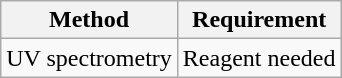<table class="wikitable">
<tr>
<th>Method</th>
<th>Requirement</th>
</tr>
<tr>
<td>UV spectrometry</td>
<td>Reagent needed</td>
</tr>
</table>
